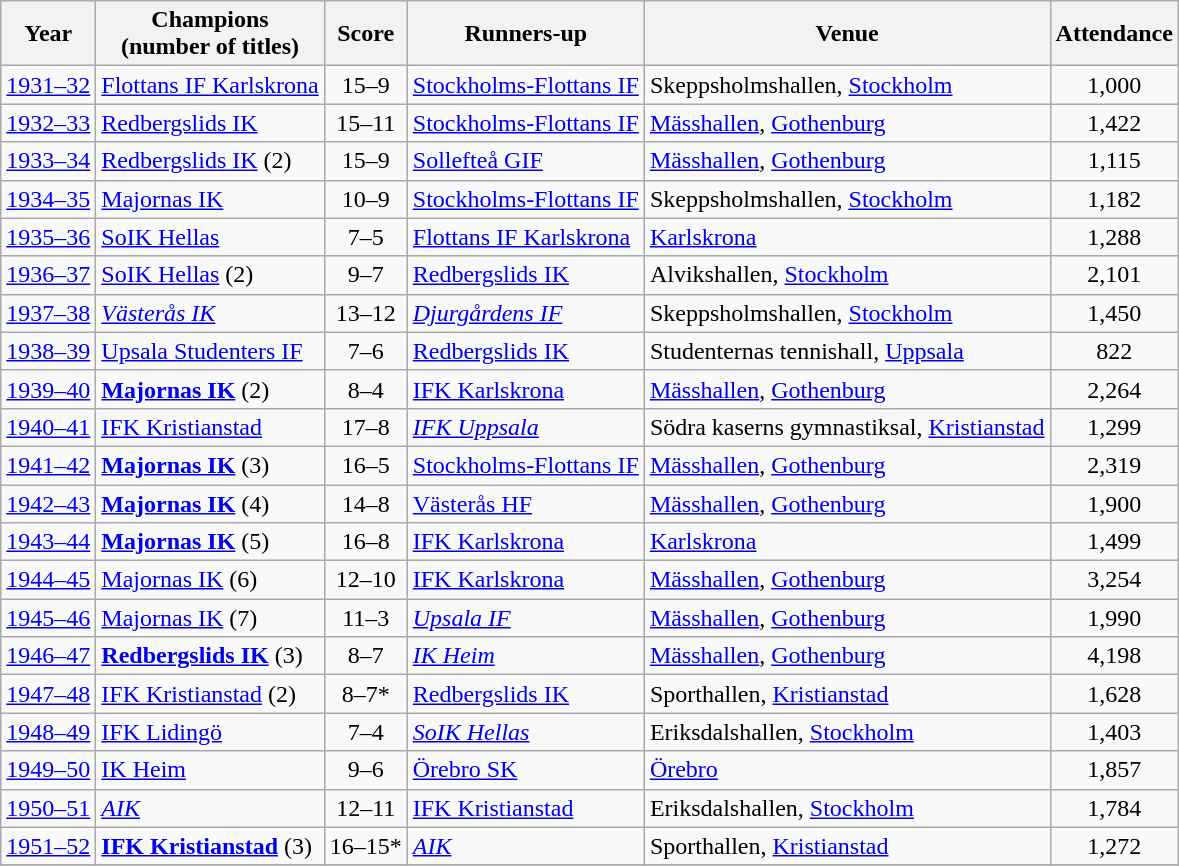<table class="wikitable sortable">
<tr>
<th>Year</th>
<th>Champions<br>(number of titles)</th>
<th>Score</th>
<th>Runners-up</th>
<th>Venue</th>
<th>Attendance</th>
</tr>
<tr>
<td align=center><a href='#'>1931–32</a></td>
<td><a href='#'>Flottans IF Karlskrona</a></td>
<td align=center>15–9</td>
<td><a href='#'>Stockholms-Flottans IF</a></td>
<td>Skeppsholmshallen, <a href='#'>Stockholm</a></td>
<td align=center>1,000</td>
</tr>
<tr>
<td align=center><a href='#'>1932–33</a></td>
<td><a href='#'>Redbergslids IK</a></td>
<td align=center>15–11</td>
<td><a href='#'>Stockholms-Flottans IF</a></td>
<td><a href='#'>Mässhallen</a>, <a href='#'>Gothenburg</a></td>
<td align=center>1,422</td>
</tr>
<tr>
<td align=center><a href='#'>1933–34</a></td>
<td><a href='#'>Redbergslids IK</a> (2)</td>
<td align=center>15–9</td>
<td><a href='#'>Sollefteå GIF</a></td>
<td><a href='#'>Mässhallen</a>, <a href='#'>Gothenburg</a></td>
<td align=center>1,115</td>
</tr>
<tr>
<td align=center><a href='#'>1934–35</a></td>
<td><a href='#'>Majornas IK</a></td>
<td align=center>10–9</td>
<td><a href='#'>Stockholms-Flottans IF</a></td>
<td>Skeppsholmshallen, <a href='#'>Stockholm</a></td>
<td align=center>1,182</td>
</tr>
<tr>
<td align=center><a href='#'>1935–36</a></td>
<td><a href='#'>SoIK Hellas</a></td>
<td align=center>7–5</td>
<td><a href='#'>Flottans IF Karlskrona</a></td>
<td><a href='#'>Karlskrona</a></td>
<td align=center>1,288</td>
</tr>
<tr>
<td align=center><a href='#'>1936–37</a></td>
<td><a href='#'>SoIK Hellas</a> (2)</td>
<td align=center>9–7</td>
<td><a href='#'>Redbergslids IK</a></td>
<td>Alvikshallen, <a href='#'>Stockholm</a></td>
<td align=center>2,101</td>
</tr>
<tr>
<td align=center><a href='#'>1937–38</a></td>
<td><em><a href='#'>Västerås IK</a></em></td>
<td align=center>13–12</td>
<td><em><a href='#'>Djurgårdens IF</a></em></td>
<td>Skeppsholmshallen, <a href='#'>Stockholm</a></td>
<td align=center>1,450</td>
</tr>
<tr>
<td align=center><a href='#'>1938–39</a></td>
<td><a href='#'>Upsala Studenters IF</a></td>
<td align=center>7–6</td>
<td><a href='#'>Redbergslids IK</a></td>
<td>Studenternas tennishall, <a href='#'>Uppsala</a></td>
<td align=center>822</td>
</tr>
<tr>
<td align=center><a href='#'>1939–40</a></td>
<td><strong><a href='#'>Majornas IK</a></strong> (2)</td>
<td align=center>8–4</td>
<td><a href='#'>IFK Karlskrona</a></td>
<td><a href='#'>Mässhallen</a>, <a href='#'>Gothenburg</a></td>
<td align=center>2,264</td>
</tr>
<tr>
<td align=center><a href='#'>1940–41</a></td>
<td><a href='#'>IFK Kristianstad</a></td>
<td align=center>17–8</td>
<td><em><a href='#'>IFK Uppsala</a></em></td>
<td>Södra kaserns gymnastiksal, <a href='#'>Kristianstad</a></td>
<td align=center>1,299</td>
</tr>
<tr>
<td align=center><a href='#'>1941–42</a></td>
<td><strong><a href='#'>Majornas IK</a></strong> (3)</td>
<td align=center>16–5</td>
<td><a href='#'>Stockholms-Flottans IF</a></td>
<td><a href='#'>Mässhallen</a>, <a href='#'>Gothenburg</a></td>
<td align=center>2,319</td>
</tr>
<tr>
<td align=center><a href='#'>1942–43</a></td>
<td><strong><a href='#'>Majornas IK</a></strong> (4)</td>
<td align=center>14–8</td>
<td><a href='#'>Västerås HF</a></td>
<td><a href='#'>Mässhallen</a>, <a href='#'>Gothenburg</a></td>
<td align=center>1,900</td>
</tr>
<tr>
<td align=center><a href='#'>1943–44</a></td>
<td><strong><a href='#'>Majornas IK</a></strong> (5)</td>
<td align=center>16–8</td>
<td><a href='#'>IFK Karlskrona</a></td>
<td><a href='#'>Karlskrona</a></td>
<td align=center>1,499</td>
</tr>
<tr>
<td align=center><a href='#'>1944–45</a></td>
<td><a href='#'>Majornas IK</a> (6)</td>
<td align=center>12–10</td>
<td><a href='#'>IFK Karlskrona</a></td>
<td><a href='#'>Mässhallen</a>, <a href='#'>Gothenburg</a></td>
<td align=center>3,254</td>
</tr>
<tr>
<td align=center><a href='#'>1945–46</a></td>
<td><a href='#'>Majornas IK</a> (7)</td>
<td align=center>11–3</td>
<td><em><a href='#'>Upsala IF</a></em></td>
<td><a href='#'>Mässhallen</a>, <a href='#'>Gothenburg</a></td>
<td align=center>1,990</td>
</tr>
<tr>
<td align=center><a href='#'>1946–47</a></td>
<td><strong><a href='#'>Redbergslids IK</a></strong> (3)</td>
<td align=center>8–7</td>
<td><em><a href='#'>IK Heim</a></em></td>
<td><a href='#'>Mässhallen</a>, <a href='#'>Gothenburg</a></td>
<td align=center>4,198</td>
</tr>
<tr>
<td align=center><a href='#'>1947–48</a></td>
<td><a href='#'>IFK Kristianstad</a> (2)</td>
<td align=center>8–7*</td>
<td><a href='#'>Redbergslids IK</a></td>
<td>Sporthallen, <a href='#'>Kristianstad</a></td>
<td align=center>1,628</td>
</tr>
<tr>
<td align=center><a href='#'>1948–49</a></td>
<td><a href='#'>IFK Lidingö</a></td>
<td align=center>7–4</td>
<td><em><a href='#'>SoIK Hellas</a></em></td>
<td>Eriksdalshallen, <a href='#'>Stockholm</a></td>
<td align=center>1,403</td>
</tr>
<tr>
<td align=center><a href='#'>1949–50</a></td>
<td><a href='#'>IK Heim</a></td>
<td align=center>9–6</td>
<td><a href='#'>Örebro SK</a></td>
<td><a href='#'>Örebro</a></td>
<td align=center>1,857</td>
</tr>
<tr>
<td align=center><a href='#'>1950–51</a></td>
<td><em><a href='#'>AIK</a></em></td>
<td align=center>12–11</td>
<td><a href='#'>IFK Kristianstad</a></td>
<td>Eriksdalshallen, <a href='#'>Stockholm</a></td>
<td align=center>1,784</td>
</tr>
<tr>
<td align=center><a href='#'>1951–52</a></td>
<td><strong><a href='#'>IFK Kristianstad</a></strong> (3)</td>
<td align=center>16–15*</td>
<td><em><a href='#'>AIK</a></em></td>
<td>Sporthallen, <a href='#'>Kristianstad</a></td>
<td align=center>1,272</td>
</tr>
<tr>
</tr>
</table>
